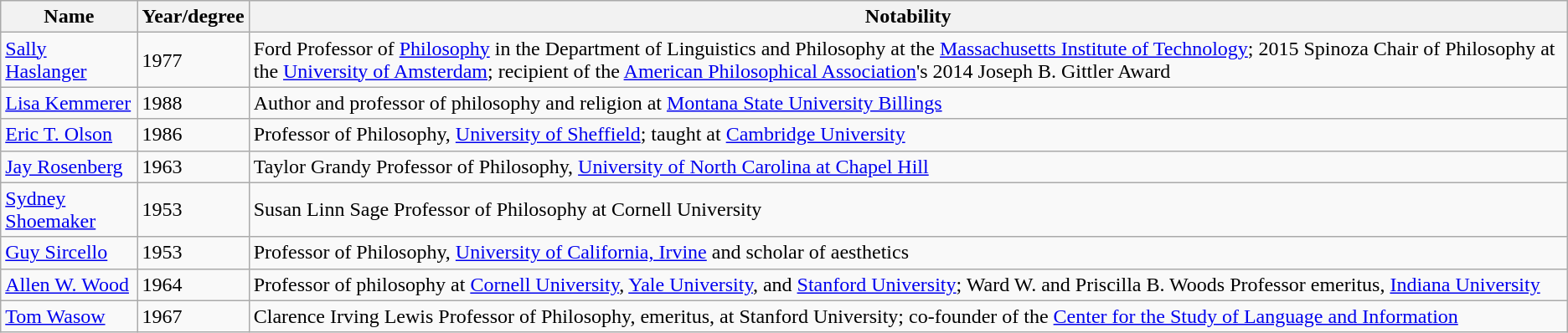<table class="wikitable">
<tr>
<th>Name</th>
<th>Year/degree</th>
<th>Notability</th>
</tr>
<tr>
<td><a href='#'>Sally Haslanger</a></td>
<td>1977</td>
<td>Ford Professor of <a href='#'>Philosophy</a> in the Department of Linguistics and Philosophy at the <a href='#'>Massachusetts Institute of Technology</a>; 2015 Spinoza Chair of Philosophy at the <a href='#'>University of Amsterdam</a>; recipient of the <a href='#'>American Philosophical Association</a>'s 2014 Joseph B. Gittler Award</td>
</tr>
<tr>
<td><a href='#'>Lisa Kemmerer</a></td>
<td>1988</td>
<td>Author and professor of philosophy and religion at <a href='#'>Montana State University Billings</a></td>
</tr>
<tr>
<td><a href='#'>Eric T. Olson</a></td>
<td>1986</td>
<td>Professor of Philosophy, <a href='#'>University of Sheffield</a>; taught at <a href='#'>Cambridge University</a></td>
</tr>
<tr>
<td><a href='#'>Jay Rosenberg</a></td>
<td>1963</td>
<td>Taylor Grandy Professor of Philosophy, <a href='#'>University of North Carolina at Chapel Hill</a></td>
</tr>
<tr>
<td><a href='#'>Sydney Shoemaker</a></td>
<td>1953</td>
<td>Susan Linn Sage Professor of Philosophy at Cornell University</td>
</tr>
<tr>
<td><a href='#'>Guy Sircello</a></td>
<td>1953</td>
<td>Professor of Philosophy, <a href='#'>University of California, Irvine</a> and scholar of aesthetics</td>
</tr>
<tr>
<td><a href='#'>Allen W. Wood</a></td>
<td>1964</td>
<td>Professor of philosophy at <a href='#'>Cornell University</a>, <a href='#'>Yale University</a>, and <a href='#'>Stanford University</a>; Ward W. and Priscilla B. Woods Professor emeritus, <a href='#'>Indiana University</a></td>
</tr>
<tr>
<td><a href='#'>Tom Wasow</a></td>
<td>1967</td>
<td>Clarence Irving Lewis Professor of Philosophy, emeritus, at Stanford University; co-founder of the <a href='#'>Center for the Study of Language and Information</a></td>
</tr>
</table>
